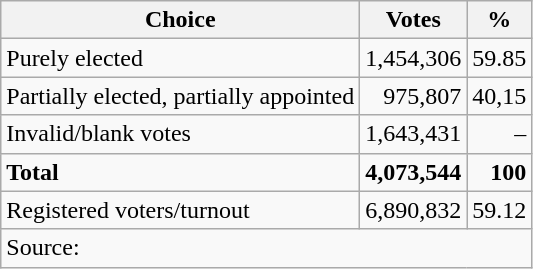<table class=wikitable style=text-align:right>
<tr>
<th>Choice</th>
<th>Votes</th>
<th>%</th>
</tr>
<tr>
<td align=left>Purely elected</td>
<td>1,454,306</td>
<td>59.85</td>
</tr>
<tr>
<td align=left>Partially elected, partially appointed</td>
<td>975,807</td>
<td>40,15</td>
</tr>
<tr>
<td align=left>Invalid/blank votes</td>
<td>1,643,431</td>
<td>–</td>
</tr>
<tr>
<td align=left><strong>Total</strong></td>
<td><strong>4,073,544</strong></td>
<td><strong>100</strong></td>
</tr>
<tr>
<td align=left>Registered voters/turnout</td>
<td>6,890,832</td>
<td>59.12</td>
</tr>
<tr>
<td align=left colspan=3>Source: </td>
</tr>
</table>
